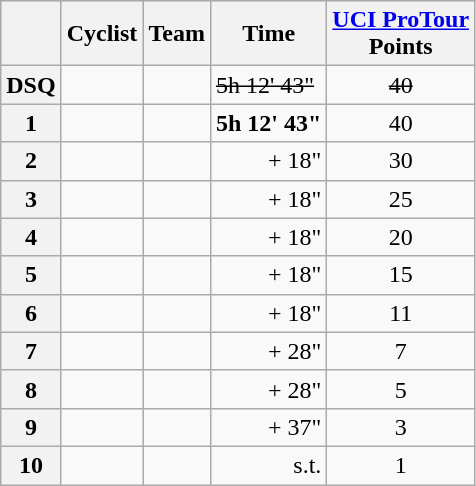<table class="wikitable">
<tr style="background:#ccccff;">
<th></th>
<th>Cyclist</th>
<th>Team</th>
<th>Time</th>
<th><a href='#'>UCI ProTour</a><br>Points</th>
</tr>
<tr>
<th>DSQ</th>
<td><s></s></td>
<td><s></s></td>
<td><s>5h 12' 43"</s></td>
<td align="center"><s>40</s></td>
</tr>
<tr>
<th>1</th>
<td></td>
<td></td>
<td align="right"><strong>5h 12' 43"</strong></td>
<td align="center">40</td>
</tr>
<tr>
<th>2</th>
<td></td>
<td></td>
<td align="right">+ 18"</td>
<td align="center">30</td>
</tr>
<tr>
<th>3</th>
<td></td>
<td></td>
<td align="right">+ 18"</td>
<td align="center">25</td>
</tr>
<tr>
<th>4</th>
<td></td>
<td></td>
<td align="right">+ 18"</td>
<td align="center">20</td>
</tr>
<tr>
<th>5</th>
<td></td>
<td></td>
<td align="right">+ 18"</td>
<td align="center">15</td>
</tr>
<tr>
<th>6</th>
<td></td>
<td></td>
<td align="right">+ 18"</td>
<td align="center">11</td>
</tr>
<tr>
<th>7</th>
<td></td>
<td></td>
<td align="right">+ 28"</td>
<td align="center">7</td>
</tr>
<tr>
<th>8</th>
<td></td>
<td></td>
<td align="right">+ 28"</td>
<td align="center">5</td>
</tr>
<tr>
<th>9</th>
<td></td>
<td></td>
<td align="right">+ 37"</td>
<td align="center">3</td>
</tr>
<tr>
<th>10</th>
<td></td>
<td></td>
<td align="right">s.t.</td>
<td align="center">1</td>
</tr>
</table>
